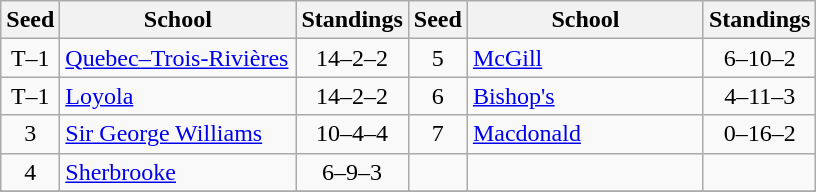<table class="wikitable">
<tr>
<th>Seed</th>
<th style="width:150px">School</th>
<th>Standings</th>
<th>Seed</th>
<th style="width:150px">School</th>
<th>Standings</th>
</tr>
<tr>
<td align=center>T–1</td>
<td><a href='#'>Quebec–Trois-Rivières</a></td>
<td align=center>14–2–2</td>
<td align=center>5</td>
<td><a href='#'>McGill</a></td>
<td align=center>6–10–2</td>
</tr>
<tr>
<td align=center>T–1</td>
<td><a href='#'>Loyola</a></td>
<td align=center>14–2–2</td>
<td align=center>6</td>
<td><a href='#'>Bishop's</a></td>
<td align=center>4–11–3</td>
</tr>
<tr>
<td align=center>3</td>
<td><a href='#'>Sir George Williams</a></td>
<td align=center>10–4–4</td>
<td align=center>7</td>
<td><a href='#'>Macdonald</a></td>
<td align=center>0–16–2</td>
</tr>
<tr>
<td align=center>4</td>
<td><a href='#'>Sherbrooke</a></td>
<td align=center>6–9–3</td>
<td></td>
<td></td>
<td></td>
</tr>
<tr>
</tr>
</table>
